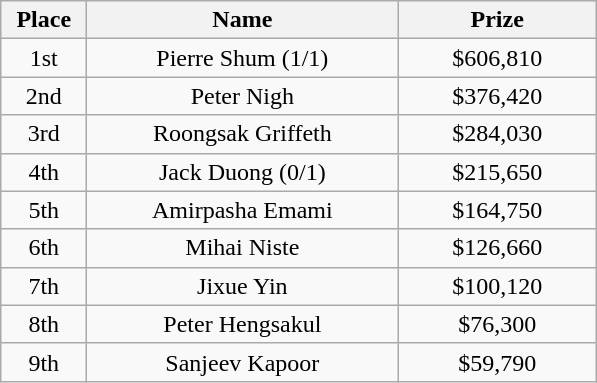<table class="wikitable">
<tr>
<th width="50">Place</th>
<th width="200">Name</th>
<th width="125">Prize</th>
</tr>
<tr>
<td align = "center">1st</td>
<td align = "center"> Pierre Shum (1/1)</td>
<td align = "center">$606,810</td>
</tr>
<tr>
<td align = "center">2nd</td>
<td align = "center"> Peter Nigh</td>
<td align = "center">$376,420</td>
</tr>
<tr>
<td align = "center">3rd</td>
<td align = "center"> Roongsak Griffeth</td>
<td align = "center">$284,030</td>
</tr>
<tr>
<td align = "center">4th</td>
<td align = "center"> Jack Duong (0/1)</td>
<td align = "center">$215,650</td>
</tr>
<tr>
<td align = "center">5th</td>
<td align = "center"> Amirpasha Emami</td>
<td align = "center">$164,750</td>
</tr>
<tr>
<td align = "center">6th</td>
<td align = "center"> Mihai Niste</td>
<td align = "center">$126,660</td>
</tr>
<tr>
<td align = "center">7th</td>
<td align = "center"> Jixue Yin</td>
<td align = "center">$100,120</td>
</tr>
<tr>
<td align = "center">8th</td>
<td align = "center"> Peter Hengsakul</td>
<td align = "center">$76,300</td>
</tr>
<tr>
<td align = "center">9th</td>
<td align = "center"> Sanjeev Kapoor</td>
<td align = "center">$59,790</td>
</tr>
</table>
